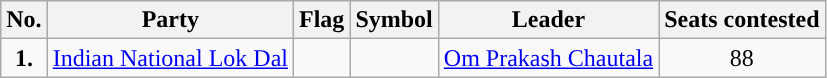<table class="wikitable">
<tr>
<th>No.</th>
<th>Party</th>
<th>Flag</th>
<th>Symbol</th>
<th>Leader</th>
<th>Seats contested</th>
</tr>
<tr>
<td ! style="text-align:center; background:"><strong>1.</strong></td>
<td style="text-align:center"><a href='#'>Indian National Lok Dal</a></td>
<td></td>
<td></td>
<td style="text-align:center"><a href='#'>Om Prakash Chautala</a></td>
<td style="text-align:center">88</td>
</tr>
</table>
